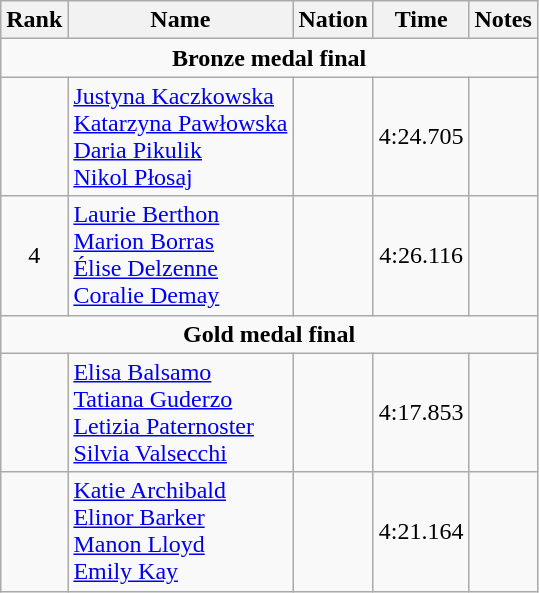<table class="wikitable" style="text-align:center">
<tr>
<th>Rank</th>
<th>Name</th>
<th>Nation</th>
<th>Time</th>
<th>Notes</th>
</tr>
<tr>
<td colspan=5><strong>Bronze medal final</strong></td>
</tr>
<tr>
<td></td>
<td align=left><a href='#'>Justyna Kaczkowska</a><br><a href='#'>Katarzyna Pawłowska</a><br><a href='#'>Daria Pikulik</a><br><a href='#'>Nikol Płosaj</a></td>
<td align=left></td>
<td>4:24.705</td>
<td></td>
</tr>
<tr>
<td>4</td>
<td align=left><a href='#'>Laurie Berthon</a><br><a href='#'>Marion Borras</a><br><a href='#'>Élise Delzenne</a><br><a href='#'>Coralie Demay</a></td>
<td align=left></td>
<td>4:26.116</td>
<td></td>
</tr>
<tr>
<td colspan=5><strong>Gold medal final</strong></td>
</tr>
<tr>
<td></td>
<td align=left><a href='#'>Elisa Balsamo</a><br><a href='#'>Tatiana Guderzo</a><br><a href='#'>Letizia Paternoster</a><br><a href='#'>Silvia Valsecchi</a></td>
<td align=left></td>
<td>4:17.853</td>
<td></td>
</tr>
<tr>
<td></td>
<td align=left><a href='#'>Katie Archibald</a><br><a href='#'>Elinor Barker</a><br><a href='#'>Manon Lloyd</a><br><a href='#'>Emily Kay</a></td>
<td align=left></td>
<td>4:21.164</td>
<td></td>
</tr>
</table>
